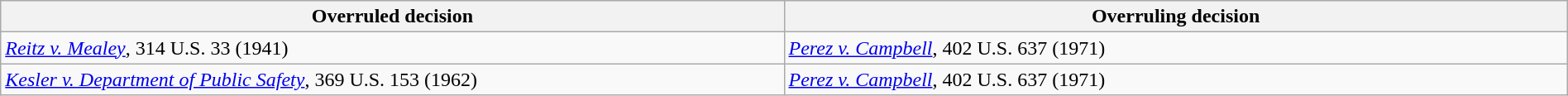<table class="wikitable sortable collapsible" style="width:100%">
<tr>
<th width="50%">Overruled decision</th>
<th width="50%">Overruling decision</th>
</tr>
<tr valign="top">
<td><em><a href='#'>Reitz v. Mealey</a></em>, 314 U.S. 33 (1941)</td>
<td><em><a href='#'>Perez v. Campbell</a></em>, 402 U.S. 637 (1971)</td>
</tr>
<tr>
<td><em><a href='#'>Kesler v. Department of Public Safety</a></em>, 369 U.S. 153 (1962)</td>
<td><em><a href='#'>Perez v. Campbell</a></em>, 402 U.S. 637 (1971)</td>
</tr>
</table>
